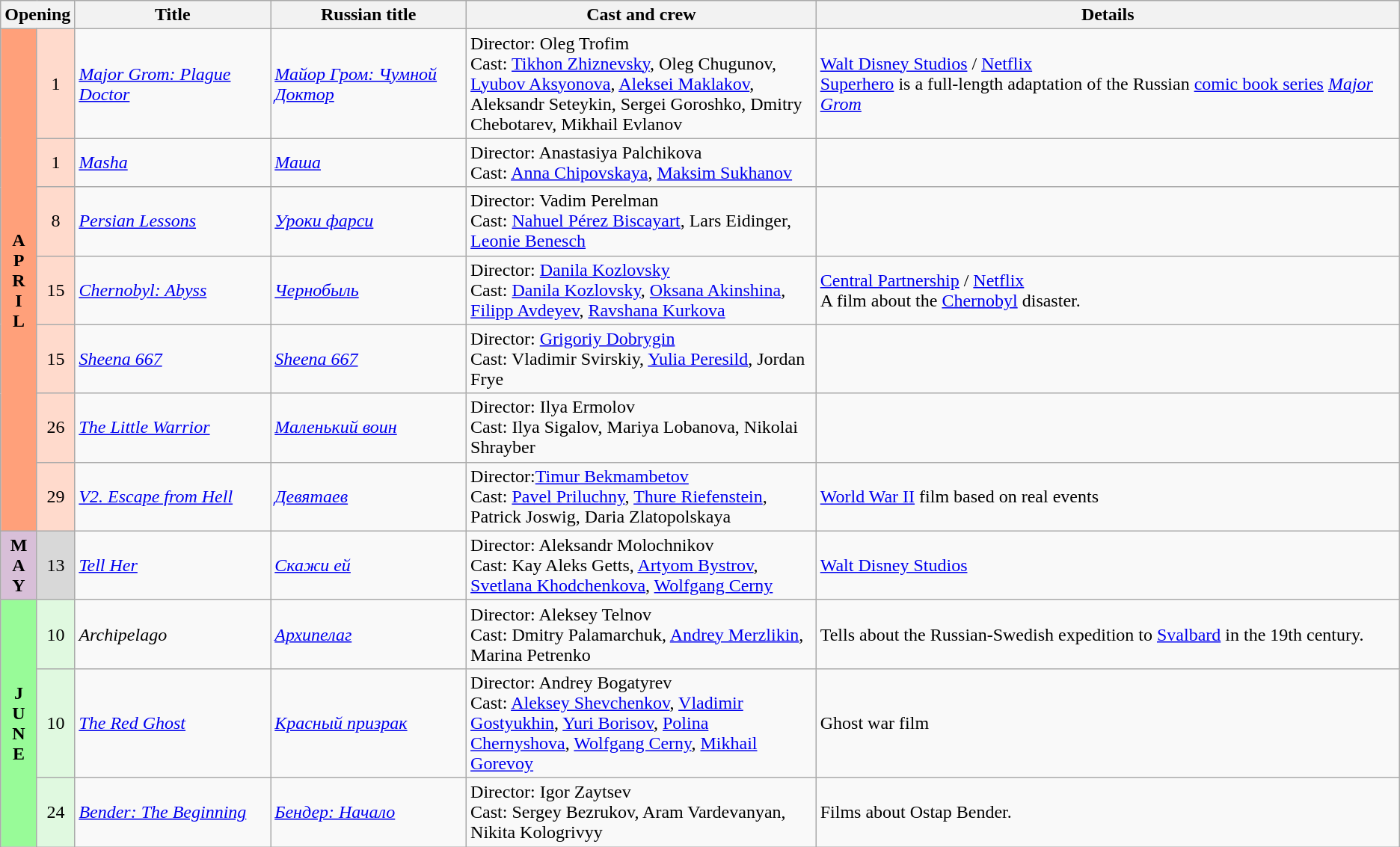<table class="wikitable">
<tr>
<th colspan="2">Opening</th>
<th style="width:14%;">Title</th>
<th style="width:14%;">Russian title</th>
<th style="width:25%;">Cast and crew</th>
<th>Details</th>
</tr>
<tr>
<th rowspan="7" align="center" style="background:#ffa07a; textcolor:#000;">A<br>P<br>R<br>I<br>L</th>
<td align="center" style="background:#ffdacc;">1</td>
<td><em><a href='#'>Major Grom: Plague Doctor</a></em></td>
<td><em><a href='#'>Майор Гром: Чумной Доктор</a></em></td>
<td>Director: Oleg Trofim <br> Cast: <a href='#'>Tikhon Zhiznevsky</a>, Oleg Chugunov, <a href='#'>Lyubov Aksyonova</a>, <a href='#'>Aleksei Maklakov</a>, Aleksandr Seteykin, Sergei Goroshko, Dmitry Chebotarev, Mikhail Evlanov</td>
<td><a href='#'>Walt Disney Studios</a> / <a href='#'>Netflix</a> <br> <a href='#'>Superhero</a> is a full-length adaptation of the Russian <a href='#'>comic book series</a> <em><a href='#'>Major Grom</a></em></td>
</tr>
<tr>
<td align="center" style="background:#ffdacc;">1</td>
<td><em><a href='#'>Masha</a></em></td>
<td><em><a href='#'>Маша</a></em></td>
<td>Director: Anastasiya Palchikova <br> Cast: <a href='#'>Anna Chipovskaya</a>, <a href='#'>Maksim Sukhanov</a></td>
<td></td>
</tr>
<tr>
<td align="center" style="background:#ffdacc;">8</td>
<td><em><a href='#'>Persian Lessons</a></em></td>
<td><em><a href='#'>Уроки фарси</a></em></td>
<td>Director: Vadim Perelman <br> Cast: <a href='#'>Nahuel Pérez Biscayart</a>, Lars Eidinger, <a href='#'>Leonie Benesch</a></td>
<td></td>
</tr>
<tr>
<td align="center" style="background:#ffdacc;">15</td>
<td><em><a href='#'>Chernobyl: Abyss</a></em></td>
<td><em><a href='#'>Чернобыль</a></em></td>
<td>Director: <a href='#'>Danila Kozlovsky</a> <br> Cast: <a href='#'>Danila Kozlovsky</a>, <a href='#'>Oksana Akinshina</a>, <a href='#'>Filipp Avdeyev</a>, <a href='#'>Ravshana Kurkova</a></td>
<td><a href='#'>Central Partnership</a> / <a href='#'>Netflix</a> <br> A film about the <a href='#'>Chernobyl</a> disaster.</td>
</tr>
<tr>
<td align="center" style="background:#ffdacc;">15</td>
<td><em><a href='#'>Sheena 667</a></em></td>
<td><em><a href='#'>Sheena 667</a></em></td>
<td>Director: <a href='#'>Grigoriy Dobrygin</a> <br> Cast: Vladimir Svirskiy, <a href='#'>Yulia Peresild</a>, Jordan Frye</td>
<td></td>
</tr>
<tr>
<td align="center" style="background:#ffdacc;">26</td>
<td><em><a href='#'>The Little Warrior</a></em></td>
<td><em><a href='#'>Маленький воин</a></em></td>
<td>Director: Ilya Ermolov <br> Cast: Ilya Sigalov, Mariya Lobanova, Nikolai Shrayber</td>
<td></td>
</tr>
<tr>
<td align="center" style="background:#ffdacc;">29</td>
<td><em><a href='#'>V2. Escape from Hell</a></em></td>
<td><a href='#'><em>Девятаев</em></a></td>
<td>Director:<a href='#'>Timur Bekmambetov</a><br> Cast: <a href='#'>Pavel Priluchny</a>, <a href='#'>Thure Riefenstein</a>, Patrick Joswig, Daria Zlatopolskaya</td>
<td><a href='#'>World War II</a> film based on real events</td>
</tr>
<tr>
<th rowspan="1" align="center" style="background:thistle; textcolor:#000;">M<br>A<br>Y</th>
<td align="center" style="background:#d8d8d8;">13</td>
<td><em><a href='#'>Tell Her</a></em></td>
<td><em><a href='#'>Скажи ей</a></em></td>
<td>Director: Aleksandr Molochnikov <br> Cast: Kay Aleks Getts, <a href='#'>Artyom Bystrov</a>, <a href='#'>Svetlana Khodchenkova</a>, <a href='#'>Wolfgang Cerny</a></td>
<td><a href='#'>Walt Disney Studios</a></td>
</tr>
<tr>
<th rowspan="3" style="text-align:center; background:#98fb98; textcolor:#000;">J<br>U<br>N<br>E</th>
<td style="text-align:center; background:#e0f9e0;">10</td>
<td><em>Archipelago</em></td>
<td><em><a href='#'>Архипелаг</a></em></td>
<td>Director: Aleksey Telnov <br> Cast: Dmitry Palamarchuk, <a href='#'>Andrey Merzlikin</a>, Marina Petrenko</td>
<td>Tells about the Russian-Swedish expedition to <a href='#'>Svalbard</a> in the 19th century.</td>
</tr>
<tr>
<td style="text-align:center; background:#e0f9e0;">10</td>
<td><em><a href='#'>The Red Ghost</a></em></td>
<td><em><a href='#'>Красный призрак</a></em></td>
<td>Director: Andrey Bogatyrev <br> Cast: <a href='#'>Aleksey Shevchenkov</a>, <a href='#'>Vladimir Gostyukhin</a>, <a href='#'>Yuri Borisov</a>, <a href='#'>Polina Chernyshova</a>, <a href='#'>Wolfgang Cerny</a>, <a href='#'>Mikhail Gorevoy</a></td>
<td>Ghost war film</td>
</tr>
<tr>
<td style="text-align:center; background:#e0f9e0;">24</td>
<td><em><a href='#'>Bender: The Beginning</a></em></td>
<td><em><a href='#'>Бендер: Начало</a></em></td>
<td>Director: Igor Zaytsev <br> Cast: Sergey Bezrukov, Aram Vardevanyan, Nikita Kologrivyy</td>
<td>Films about Ostap Bender.</td>
</tr>
</table>
